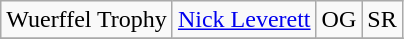<table class="wikitable">
<tr>
<td>Wuerffel Trophy</td>
<td><a href='#'>Nick Leverett</a></td>
<td>OG</td>
<td>SR</td>
</tr>
<tr>
</tr>
</table>
